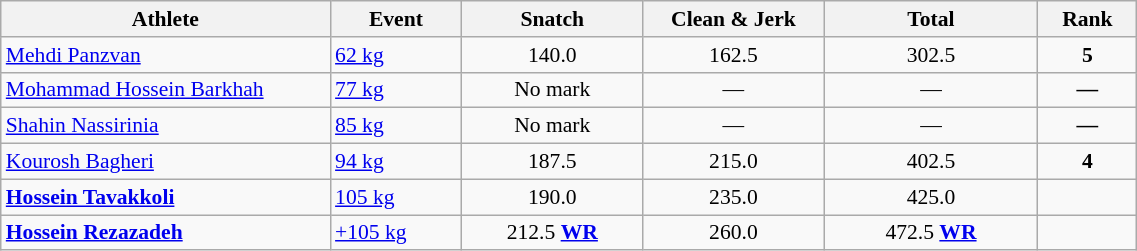<table class="wikitable" width="60%" style="text-align:center; font-size:90%">
<tr>
<th width="20%">Athlete</th>
<th width="8%">Event</th>
<th width="11%">Snatch</th>
<th width="11%">Clean & Jerk</th>
<th width="13%">Total</th>
<th width="6%">Rank</th>
</tr>
<tr>
<td align="left"><a href='#'>Mehdi Panzvan</a></td>
<td align="left"><a href='#'>62 kg</a></td>
<td>140.0</td>
<td>162.5</td>
<td>302.5</td>
<td><strong>5</strong></td>
</tr>
<tr>
<td align="left"><a href='#'>Mohammad Hossein Barkhah</a></td>
<td align="left"><a href='#'>77 kg</a></td>
<td>No mark</td>
<td>—</td>
<td>—</td>
<td><strong>—</strong></td>
</tr>
<tr>
<td align="left"><a href='#'>Shahin Nassirinia</a></td>
<td align="left"><a href='#'>85 kg</a></td>
<td>No mark</td>
<td>—</td>
<td>—</td>
<td><strong>—</strong></td>
</tr>
<tr>
<td align="left"><a href='#'>Kourosh Bagheri</a></td>
<td align="left"><a href='#'>94 kg</a></td>
<td>187.5</td>
<td>215.0</td>
<td>402.5</td>
<td><strong>4</strong></td>
</tr>
<tr>
<td align="left"><strong><a href='#'>Hossein Tavakkoli</a></strong></td>
<td align="left"><a href='#'>105 kg</a></td>
<td>190.0</td>
<td>235.0</td>
<td>425.0</td>
<td></td>
</tr>
<tr>
<td align="left"><strong><a href='#'>Hossein Rezazadeh</a></strong></td>
<td align="left"><a href='#'>+105 kg</a></td>
<td>212.5 <strong><a href='#'>WR</a></strong></td>
<td>260.0</td>
<td>472.5 <strong><a href='#'>WR</a></strong></td>
<td></td>
</tr>
</table>
